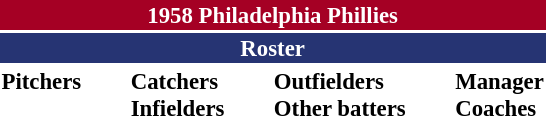<table class="toccolours" style="font-size: 95%;">
<tr>
<th colspan="10" style="background-color: #A50024; color: white; text-align: center;">1958 Philadelphia Phillies</th>
</tr>
<tr>
<td colspan="10" style="background-color: #263473; color: white; text-align: center;"><strong>Roster</strong></td>
</tr>
<tr>
<td valign="top"><strong>Pitchers</strong><br>

















</td>
<td width="25px"></td>
<td valign="top"><strong>Catchers</strong><br>




<strong>Infielders</strong>








</td>
<td width="25px"></td>
<td valign="top"><strong>Outfielders</strong><br>






<strong>Other batters</strong>
</td>
<td width="25px"></td>
<td valign="top"><strong>Manager</strong><br>

<strong>Coaches</strong>



</td>
</tr>
</table>
